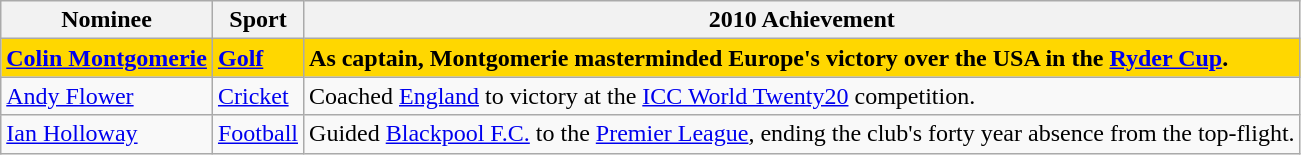<table class="wikitable">
<tr>
<th>Nominee</th>
<th>Sport</th>
<th>2010 Achievement</th>
</tr>
<tr style="font-weight:bold; background:gold;">
<td><a href='#'>Colin Montgomerie</a></td>
<td><a href='#'>Golf</a></td>
<td>As captain, Montgomerie masterminded Europe's victory over the USA in the <a href='#'>Ryder Cup</a>.</td>
</tr>
<tr>
<td><a href='#'>Andy Flower</a></td>
<td><a href='#'>Cricket</a></td>
<td>Coached <a href='#'>England</a> to victory at the <a href='#'>ICC World Twenty20</a> competition.</td>
</tr>
<tr>
<td><a href='#'>Ian Holloway</a></td>
<td><a href='#'>Football</a></td>
<td>Guided <a href='#'>Blackpool F.C.</a> to the <a href='#'>Premier League</a>, ending the club's forty year absence from the top-flight.</td>
</tr>
</table>
